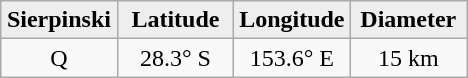<table class="wikitable">
<tr>
<th width="25%" style="background:#eeeeee;">Sierpinski</th>
<th width="25%" style="background:#eeeeee;">Latitude</th>
<th width="25%" style="background:#eeeeee;">Longitude</th>
<th width="25%" style="background:#eeeeee;">Diameter</th>
</tr>
<tr>
<td align="center">Q</td>
<td align="center">28.3° S</td>
<td align="center">153.6° E</td>
<td align="center">15 km</td>
</tr>
</table>
